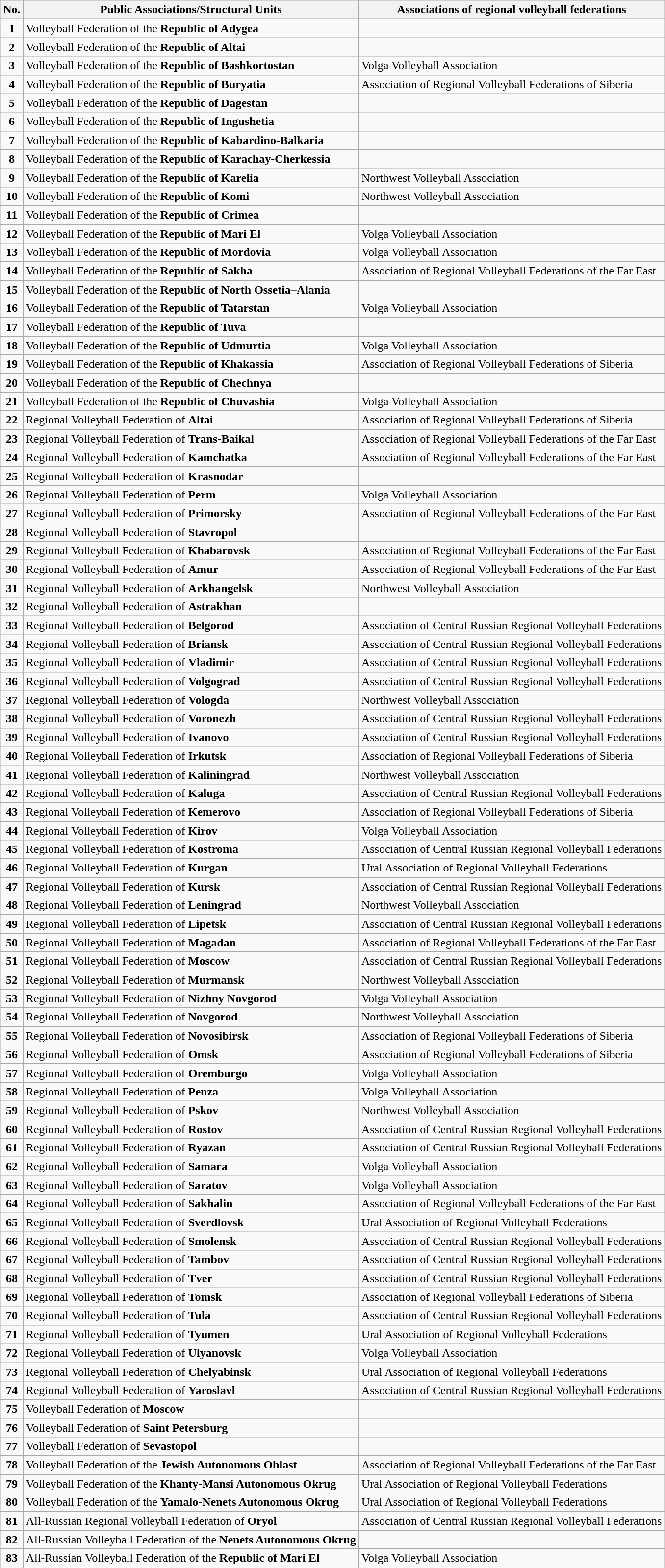<table class="wikitable sortable" style="text-align:center;">
<tr>
<th>No.</th>
<th>Public Associations/Structural Units</th>
<th>Associations of regional volleyball federations</th>
</tr>
<tr>
<td><strong>1</strong></td>
<td style="text-align:left;">Volleyball Federation of the <strong>Republic of Adygea</strong></td>
<td></td>
</tr>
<tr>
<td><strong>2</strong></td>
<td style="text-align:left;">Volleyball Federation of the <strong>Republic of Altai</strong></td>
<td></td>
</tr>
<tr>
<td><strong>3</strong></td>
<td style="text-align:left;">Volleyball Federation of the <strong>Republic of Bashkortostan</strong></td>
<td style="text-align:left;">Volga Volleyball Association</td>
</tr>
<tr>
<td><strong>4</strong></td>
<td style="text-align:left;">Volleyball Federation of the <strong>Republic of Buryatia</strong></td>
<td style="text-align:left;">Association of Regional Volleyball Federations of Siberia</td>
</tr>
<tr>
<td><strong>5</strong></td>
<td style="text-align:left;">Volleyball Federation of the <strong>Republic of Dagestan</strong></td>
<td></td>
</tr>
<tr>
<td><strong>6</strong></td>
<td style="text-align:left;">Volleyball Federation of the <strong>Republic of Ingushetia</strong></td>
<td></td>
</tr>
<tr>
<td><strong>7</strong></td>
<td style="text-align:left;">Volleyball Federation of the <strong>Republic of Kabardino-Balkaria</strong></td>
<td></td>
</tr>
<tr>
<td><strong>8</strong></td>
<td style="text-align:left;">Volleyball Federation of the <strong>Republic of Karachay-Cherkessia</strong></td>
<td></td>
</tr>
<tr>
<td><strong>9</strong></td>
<td style="text-align:left;">Volleyball Federation of the <strong>Republic of Karelia</strong></td>
<td style="text-align:left;">Northwest Volleyball Association</td>
</tr>
<tr>
<td><strong>10</strong></td>
<td style="text-align:left;">Volleyball Federation of the <strong>Republic of Komi</strong></td>
<td style="text-align:left;">Northwest Volleyball Association</td>
</tr>
<tr>
<td><strong>11</strong></td>
<td style="text-align:left;">Volleyball Federation of the <strong>Republic of Crimea</strong></td>
<td></td>
</tr>
<tr>
<td><strong>12</strong></td>
<td style="text-align:left;">Volleyball Federation of the <strong>Republic of Mari El</strong></td>
<td style="text-align:left;">Volga Volleyball Association</td>
</tr>
<tr>
<td><strong>13</strong></td>
<td style="text-align:left;">Volleyball Federation of the <strong>Republic of Mordovia</strong></td>
<td style="text-align:left;">Volga Volleyball Association</td>
</tr>
<tr>
<td><strong>14</strong></td>
<td style="text-align:left;">Volleyball Federation of the <strong>Republic of Sakha</strong></td>
<td style="text-align:left;">Association of Regional Volleyball Federations of the Far East</td>
</tr>
<tr>
<td><strong>15</strong></td>
<td style="text-align:left;">Volleyball Federation of the <strong>Republic of North Ossetia–Alania</strong></td>
<td></td>
</tr>
<tr>
<td><strong>16</strong></td>
<td style="text-align:left;">Volleyball Federation of the <strong>Republic of Tatarstan</strong></td>
<td style="text-align:left;">Volga Volleyball Association</td>
</tr>
<tr>
<td><strong>17</strong></td>
<td style="text-align:left;">Volleyball Federation of the <strong>Republic of Tuva</strong></td>
<td></td>
</tr>
<tr>
<td><strong>18</strong></td>
<td style="text-align:left;">Volleyball Federation of the <strong>Republic of Udmurtia</strong></td>
<td style="text-align:left;">Volga Volleyball Association</td>
</tr>
<tr>
<td><strong>19</strong></td>
<td style="text-align:left;">Volleyball Federation of the <strong>Republic of Khakassia</strong></td>
<td style="text-align:left;">Association of Regional Volleyball Federations of Siberia</td>
</tr>
<tr>
<td><strong>20</strong></td>
<td style="text-align:left;">Volleyball Federation of the <strong>Republic of Chechnya</strong></td>
<td></td>
</tr>
<tr>
<td><strong>21</strong></td>
<td style="text-align:left;">Volleyball Federation of the <strong>Republic of Chuvashia</strong></td>
<td style="text-align:left;">Volga Volleyball Association</td>
</tr>
<tr>
<td><strong>22</strong></td>
<td style="text-align:left;">Regional Volleyball Federation of <strong>Altai</strong></td>
<td style="text-align:left;">Association of Regional Volleyball Federations of Siberia</td>
</tr>
<tr>
<td><strong>23</strong></td>
<td style="text-align:left;">Regional Volleyball Federation of <strong>Trans-Baikal</strong></td>
<td style="text-align:left;">Association of Regional Volleyball Federations of the Far East</td>
</tr>
<tr>
<td><strong>24</strong></td>
<td style="text-align:left;">Regional Volleyball Federation of <strong>Kamchatka</strong></td>
<td style="text-align:left;">Association of Regional Volleyball Federations of the Far East</td>
</tr>
<tr>
<td><strong>25</strong></td>
<td style="text-align:left;">Regional Volleyball Federation of <strong>Krasnodar</strong></td>
<td></td>
</tr>
<tr>
<td><strong>26</strong></td>
<td style="text-align:left;">Regional Volleyball Federation of <strong>Perm</strong></td>
<td style="text-align:left;">Volga Volleyball Association</td>
</tr>
<tr>
<td><strong>27</strong></td>
<td style="text-align:left;">Regional Volleyball Federation of <strong>Primorsky</strong></td>
<td style="text-align:left;">Association of Regional Volleyball Federations of the Far East</td>
</tr>
<tr>
<td><strong>28</strong></td>
<td style="text-align:left;">Regional Volleyball Federation of <strong>Stavropol</strong></td>
<td></td>
</tr>
<tr>
<td><strong>29</strong></td>
<td style="text-align:left;">Regional Volleyball Federation of <strong>Khabarovsk</strong></td>
<td style="text-align:left;">Association of Regional Volleyball Federations of the Far East</td>
</tr>
<tr>
<td><strong>30</strong></td>
<td style="text-align:left;">Regional Volleyball Federation of <strong>Amur</strong></td>
<td style="text-align:left;">Association of Regional Volleyball Federations of the Far East</td>
</tr>
<tr>
<td><strong>31</strong></td>
<td style="text-align:left;">Regional Volleyball Federation of <strong>Arkhangelsk</strong></td>
<td style="text-align:left;">Northwest Volleyball Association</td>
</tr>
<tr>
<td><strong>32</strong></td>
<td style="text-align:left;">Regional Volleyball Federation of <strong>Astrakhan</strong></td>
<td></td>
</tr>
<tr>
<td><strong>33</strong></td>
<td style="text-align:left;">Regional Volleyball Federation of <strong>Belgorod</strong></td>
<td style="text-align:left;">Association of Central Russian Regional Volleyball Federations</td>
</tr>
<tr>
<td><strong>34</strong></td>
<td style="text-align:left;">Regional Volleyball Federation of <strong>Briansk</strong></td>
<td style="text-align:left;">Association of Central Russian Regional Volleyball Federations</td>
</tr>
<tr>
<td><strong>35</strong></td>
<td style="text-align:left;">Regional Volleyball Federation of <strong>Vladimir</strong></td>
<td style="text-align:left;">Association of Central Russian Regional Volleyball Federations</td>
</tr>
<tr>
<td><strong>36</strong></td>
<td style="text-align:left;">Regional Volleyball Federation of <strong>Volgograd</strong></td>
<td style="text-align:left;">Association of Central Russian Regional Volleyball Federations</td>
</tr>
<tr>
<td><strong>37</strong></td>
<td style="text-align:left;">Regional Volleyball Federation of <strong>Vologda</strong></td>
<td style="text-align:left;">Northwest Volleyball Association</td>
</tr>
<tr>
<td><strong>38</strong></td>
<td style="text-align:left;">Regional Volleyball Federation of <strong>Voronezh</strong></td>
<td style="text-align:left;">Association of Central Russian Regional Volleyball Federations</td>
</tr>
<tr>
<td><strong>39</strong></td>
<td style="text-align:left;">Regional Volleyball Federation of <strong>Ivanovo</strong></td>
<td style="text-align:left;">Association of Central Russian Regional Volleyball Federations</td>
</tr>
<tr>
<td><strong>40</strong></td>
<td style="text-align:left;">Regional Volleyball Federation of <strong>Irkutsk</strong></td>
<td style="text-align:left;">Association of Regional Volleyball Federations of Siberia</td>
</tr>
<tr>
<td><strong>41</strong></td>
<td style="text-align:left;">Regional Volleyball Federation of <strong>Kaliningrad</strong></td>
<td style="text-align:left;">Northwest Volleyball Association</td>
</tr>
<tr>
<td><strong>42</strong></td>
<td style="text-align:left;">Regional Volleyball Federation of <strong>Kaluga</strong></td>
<td style="text-align:left;">Association of Central Russian Regional Volleyball Federations</td>
</tr>
<tr>
<td><strong>43</strong></td>
<td style="text-align:left;">Regional Volleyball Federation of <strong>Kemerovo</strong></td>
<td style="text-align:left;">Association of Regional Volleyball Federations of Siberia</td>
</tr>
<tr>
<td><strong>44</strong></td>
<td style="text-align:left;">Regional Volleyball Federation of <strong>Kirov</strong></td>
<td style="text-align:left;">Volga Volleyball Association</td>
</tr>
<tr>
<td><strong>45</strong></td>
<td style="text-align:left;">Regional Volleyball Federation of <strong>Kostroma</strong></td>
<td style="text-align:left;">Association of Central Russian Regional Volleyball Federations</td>
</tr>
<tr>
<td><strong>46</strong></td>
<td style="text-align:left;">Regional Volleyball Federation of <strong>Kurgan</strong></td>
<td style="text-align:left;">Ural Association of Regional Volleyball Federations</td>
</tr>
<tr>
<td><strong>47</strong></td>
<td style="text-align:left;">Regional Volleyball Federation of <strong>Kursk</strong></td>
<td style="text-align:left;">Association of Central Russian Regional Volleyball Federations</td>
</tr>
<tr>
<td><strong>48</strong></td>
<td style="text-align:left;">Regional Volleyball Federation of <strong>Leningrad</strong></td>
<td style="text-align:left;">Northwest Volleyball Association</td>
</tr>
<tr>
<td><strong>49</strong></td>
<td style="text-align:left;">Regional Volleyball Federation of <strong>Lipetsk</strong></td>
<td style="text-align:left;">Association of Central Russian Regional Volleyball Federations</td>
</tr>
<tr>
<td><strong>50</strong></td>
<td style="text-align:left;">Regional Volleyball Federation of <strong>Magadan</strong></td>
<td style="text-align:left;">Association of Regional Volleyball Federations of the Far East</td>
</tr>
<tr>
<td><strong>51</strong></td>
<td style="text-align:left;">Regional Volleyball Federation of <strong>Moscow</strong></td>
<td style="text-align:left;">Association of Central Russian Regional Volleyball Federations</td>
</tr>
<tr>
<td><strong>52</strong></td>
<td style="text-align:left;">Regional Volleyball Federation of <strong>Murmansk</strong></td>
<td style="text-align:left;">Northwest Volleyball Association</td>
</tr>
<tr>
<td><strong>53</strong></td>
<td style="text-align:left;">Regional Volleyball Federation of <strong>Nizhny Novgorod</strong></td>
<td style="text-align:left;">Volga Volleyball Association</td>
</tr>
<tr>
<td><strong>54</strong></td>
<td style="text-align:left;">Regional Volleyball Federation of <strong>Novgorod</strong></td>
<td style="text-align:left;">Northwest Volleyball Association</td>
</tr>
<tr>
<td><strong>55</strong></td>
<td style="text-align:left;">Regional Volleyball Federation of <strong>Novosibirsk</strong></td>
<td style="text-align:left;">Association of Regional Volleyball Federations of Siberia</td>
</tr>
<tr>
<td><strong>56</strong></td>
<td style="text-align:left;">Regional Volleyball Federation of <strong>Omsk</strong></td>
<td style="text-align:left;">Association of Regional Volleyball Federations of Siberia</td>
</tr>
<tr>
<td><strong>57</strong></td>
<td style="text-align:left;">Regional Volleyball Federation of <strong>Oremburgo</strong></td>
<td style="text-align:left;">Volga Volleyball Association</td>
</tr>
<tr>
<td><strong>58</strong></td>
<td style="text-align:left;">Regional Volleyball Federation of <strong>Penza</strong></td>
<td style="text-align:left;">Volga Volleyball Association</td>
</tr>
<tr>
<td><strong>59</strong></td>
<td style="text-align:left;">Regional Volleyball Federation of <strong>Pskov</strong></td>
<td style="text-align:left;">Northwest Volleyball Association</td>
</tr>
<tr>
<td><strong>60</strong></td>
<td style="text-align:left;">Regional Volleyball Federation of <strong>Rostov</strong></td>
<td style="text-align:left;">Association of Central Russian Regional Volleyball Federations</td>
</tr>
<tr>
<td><strong>61</strong></td>
<td style="text-align:left;">Regional Volleyball Federation of <strong>Ryazan</strong></td>
<td style="text-align:left;">Association of Central Russian Regional Volleyball Federations</td>
</tr>
<tr>
<td><strong>62</strong></td>
<td style="text-align:left;">Regional Volleyball Federation of <strong>Samara</strong></td>
<td style="text-align:left;">Volga Volleyball Association</td>
</tr>
<tr>
<td><strong>63</strong></td>
<td style="text-align:left;">Regional Volleyball Federation of <strong>Saratov</strong></td>
<td style="text-align:left;">Volga Volleyball Association</td>
</tr>
<tr>
<td><strong>64</strong></td>
<td style="text-align:left;">Regional Volleyball Federation of <strong>Sakhalin</strong></td>
<td style="text-align:left;">Association of Regional Volleyball Federations of the Far East</td>
</tr>
<tr>
<td><strong>65</strong></td>
<td style="text-align:left;">Regional Volleyball Federation of <strong>Sverdlovsk</strong></td>
<td style="text-align:left;">Ural Association of Regional Volleyball Federations</td>
</tr>
<tr>
<td><strong>66</strong></td>
<td style="text-align:left;">Regional Volleyball Federation of <strong>Smolensk</strong></td>
<td style="text-align:left;">Association of Central Russian Regional Volleyball Federations</td>
</tr>
<tr>
<td><strong>67</strong></td>
<td style="text-align:left;">Regional Volleyball Federation of <strong>Tambov</strong></td>
<td style="text-align:left;">Association of Central Russian Regional Volleyball Federations</td>
</tr>
<tr>
<td><strong>68</strong></td>
<td style="text-align:left;">Regional Volleyball Federation of <strong>Tver</strong></td>
<td style="text-align:left;">Association of Central Russian Regional Volleyball Federations</td>
</tr>
<tr>
<td><strong>69</strong></td>
<td style="text-align:left;">Regional Volleyball Federation of <strong>Tomsk</strong></td>
<td style="text-align:left;">Association of Regional Volleyball Federations of Siberia</td>
</tr>
<tr>
<td><strong>70</strong></td>
<td style="text-align:left;">Regional Volleyball Federation of <strong>Tula</strong></td>
<td style="text-align:left;">Association of Central Russian Regional Volleyball Federations</td>
</tr>
<tr>
<td><strong>71</strong></td>
<td style="text-align:left;">Regional Volleyball Federation of <strong>Tyumen</strong></td>
<td style="text-align:left;">Ural Association of Regional Volleyball Federations</td>
</tr>
<tr>
<td><strong>72</strong></td>
<td style="text-align:left;">Regional Volleyball Federation of <strong>Ulyanovsk</strong></td>
<td style="text-align:left;">Volga Volleyball Association</td>
</tr>
<tr>
<td><strong>73</strong></td>
<td style="text-align:left;">Regional Volleyball Federation of <strong>Chelyabinsk</strong></td>
<td style="text-align:left;">Ural Association of Regional Volleyball Federations</td>
</tr>
<tr>
<td><strong>74</strong></td>
<td style="text-align:left;">Regional Volleyball Federation of <strong>Yaroslavl</strong></td>
<td style="text-align:left;">Association of Central Russian Regional Volleyball Federations</td>
</tr>
<tr>
<td><strong>75</strong></td>
<td style="text-align:left;">Volleyball Federation of <strong>Moscow</strong></td>
<td></td>
</tr>
<tr>
<td><strong>76</strong></td>
<td style="text-align:left;">Volleyball Federation of <strong>Saint Petersburg</strong></td>
<td></td>
</tr>
<tr>
<td><strong>77</strong></td>
<td style="text-align:left;">Volleyball Federation of <strong>Sevastopol</strong></td>
<td></td>
</tr>
<tr>
<td><strong>78</strong></td>
<td style="text-align:left;">Volleyball Federation of the <strong>Jewish Autonomous Oblast</strong></td>
<td style="text-align:left;">Association of Regional Volleyball Federations of the Far East</td>
</tr>
<tr>
<td><strong>79</strong></td>
<td style="text-align:left;">Volleyball Federation of the <strong>Khanty-Mansi Autonomous Okrug</strong></td>
<td style="text-align:left;">Ural Association of Regional Volleyball Federations</td>
</tr>
<tr>
<td><strong>80</strong></td>
<td style="text-align:left;">Volleyball Federation of the <strong>Yamalo-Nenets Autonomous Okrug</strong></td>
<td style="text-align:left;">Ural Association of Regional Volleyball Federations</td>
</tr>
<tr>
<td><strong>81</strong></td>
<td style="text-align:left;">All-Russian Regional Volleyball Federation of <strong>Oryol</strong></td>
<td style="text-align:left;">Association of Central Russian Regional Volleyball Federations</td>
</tr>
<tr>
<td><strong>82</strong></td>
<td style="text-align:left;">All-Russian Volleyball Federation of the <strong>Nenets Autonomous Okrug</strong></td>
<td></td>
</tr>
<tr>
<td><strong>83</strong></td>
<td style="text-align:left;">All-Russian Volleyball Federation of the <strong>Republic of Mari El</strong></td>
<td style="text-align:left;">Volga Volleyball Association</td>
</tr>
</table>
